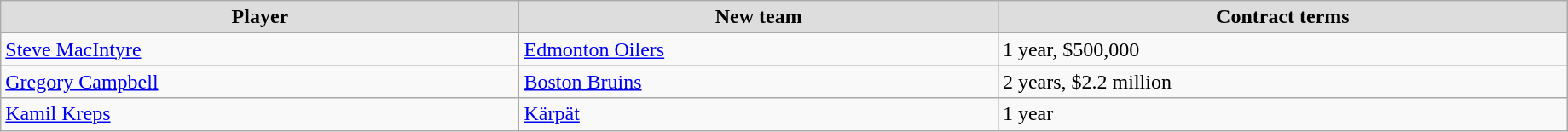<table class="wikitable" width=97%>
<tr align="center" bgcolor="#dddddd">
<td><strong>Player</strong></td>
<td><strong>New team</strong></td>
<td><strong>Contract terms</strong></td>
</tr>
<tr>
<td><a href='#'>Steve MacIntyre</a></td>
<td><a href='#'>Edmonton Oilers</a></td>
<td>1 year, $500,000</td>
</tr>
<tr>
<td><a href='#'>Gregory Campbell</a></td>
<td><a href='#'>Boston Bruins</a></td>
<td>2 years, $2.2 million</td>
</tr>
<tr>
<td><a href='#'>Kamil Kreps</a></td>
<td><a href='#'>Kärpät</a></td>
<td>1 year</td>
</tr>
</table>
